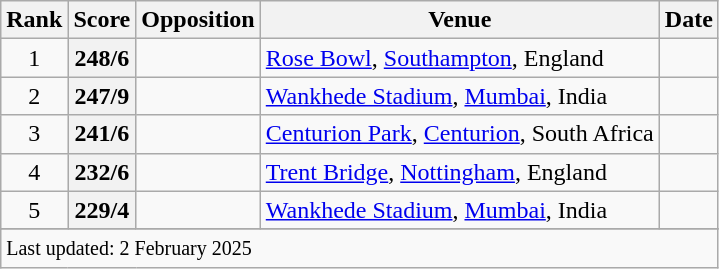<table class="wikitable plainrowheaders">
<tr>
<th scope=col>Rank</th>
<th scope=col>Score</th>
<th scope=col>Opposition</th>
<th scope=col>Venue</th>
<th scope=col>Date</th>
</tr>
<tr>
<td align=center>1</td>
<th scope=row style=text-align:center;>248/6</th>
<td></td>
<td><a href='#'>Rose Bowl</a>, <a href='#'>Southampton</a>, England</td>
<td></td>
</tr>
<tr>
<td align=center>2</td>
<th scope=row style=text-align:center;>247/9</th>
<td></td>
<td><a href='#'>Wankhede Stadium</a>, <a href='#'>Mumbai</a>, India</td>
<td></td>
</tr>
<tr>
<td align=center>3</td>
<th scope=row style=text-align:center;>241/6</th>
<td></td>
<td><a href='#'>Centurion Park</a>, <a href='#'>Centurion</a>, South Africa</td>
<td></td>
</tr>
<tr>
<td align=center>4</td>
<th scope=row style=text-align:center;>232/6</th>
<td></td>
<td><a href='#'>Trent Bridge</a>, <a href='#'>Nottingham</a>, England</td>
<td></td>
</tr>
<tr>
<td align=center>5</td>
<th scope=row style=text-align:center;>229/4</th>
<td></td>
<td><a href='#'>Wankhede Stadium</a>, <a href='#'>Mumbai</a>, India</td>
<td> </td>
</tr>
<tr>
</tr>
<tr class=sortbottom>
<td colspan=5><small>Last updated: 2 February 2025</small></td>
</tr>
</table>
